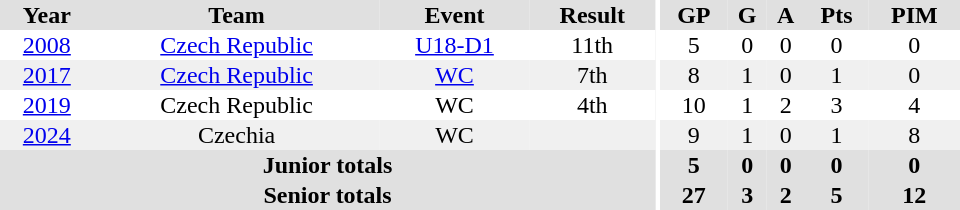<table border="0" cellpadding="1" cellspacing="0" ID="Table3" style="text-align:center; width:40em">
<tr ALIGN="center" bgcolor="#e0e0e0">
<th>Year</th>
<th>Team</th>
<th>Event</th>
<th>Result</th>
<th rowspan="99" bgcolor="#ffffff"></th>
<th>GP</th>
<th>G</th>
<th>A</th>
<th>Pts</th>
<th>PIM</th>
</tr>
<tr>
<td><a href='#'>2008</a></td>
<td><a href='#'>Czech Republic</a></td>
<td><a href='#'>U18-D1</a></td>
<td>11th</td>
<td>5</td>
<td>0</td>
<td>0</td>
<td>0</td>
<td>0</td>
</tr>
<tr bgcolor="#f0f0f0">
<td><a href='#'>2017</a></td>
<td><a href='#'>Czech Republic</a></td>
<td><a href='#'>WC</a></td>
<td>7th</td>
<td>8</td>
<td>1</td>
<td>0</td>
<td>1</td>
<td>0</td>
</tr>
<tr>
<td><a href='#'>2019</a></td>
<td>Czech Republic</td>
<td>WC</td>
<td>4th</td>
<td>10</td>
<td>1</td>
<td>2</td>
<td>3</td>
<td>4</td>
</tr>
<tr bgcolor="#f0f0f0">
<td><a href='#'>2024</a></td>
<td>Czechia</td>
<td>WC</td>
<td></td>
<td>9</td>
<td>1</td>
<td>0</td>
<td>1</td>
<td>8</td>
</tr>
<tr bgcolor="#e0e0e0">
<th colspan="4">Junior totals</th>
<th>5</th>
<th>0</th>
<th>0</th>
<th>0</th>
<th>0</th>
</tr>
<tr bgcolor="#e0e0e0">
<th colspan="4">Senior totals</th>
<th>27</th>
<th>3</th>
<th>2</th>
<th>5</th>
<th>12</th>
</tr>
</table>
